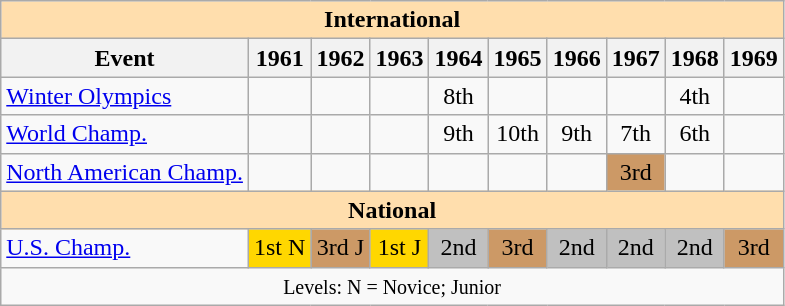<table class="wikitable" style="text-align:center">
<tr>
<th style="background-color: #ffdead; " colspan=10 align=center>International</th>
</tr>
<tr>
<th>Event</th>
<th>1961</th>
<th>1962</th>
<th>1963</th>
<th>1964</th>
<th>1965</th>
<th>1966</th>
<th>1967</th>
<th>1968</th>
<th>1969</th>
</tr>
<tr>
<td align=left><a href='#'>Winter Olympics</a></td>
<td></td>
<td></td>
<td></td>
<td>8th</td>
<td></td>
<td></td>
<td></td>
<td>4th</td>
<td></td>
</tr>
<tr>
<td align=left><a href='#'>World Champ.</a></td>
<td></td>
<td></td>
<td></td>
<td>9th</td>
<td>10th</td>
<td>9th</td>
<td>7th</td>
<td>6th</td>
<td></td>
</tr>
<tr>
<td align=left><a href='#'>North American Champ.</a></td>
<td></td>
<td></td>
<td></td>
<td></td>
<td></td>
<td></td>
<td bgcolor=cc9966>3rd</td>
<td></td>
<td></td>
</tr>
<tr>
<th style="background-color: #ffdead; " colspan=10 align=center>National</th>
</tr>
<tr>
<td align=left><a href='#'>U.S. Champ.</a></td>
<td bgcolor=gold>1st N</td>
<td bgcolor=cc9966>3rd J</td>
<td bgcolor=gold>1st J</td>
<td bgcolor=silver>2nd</td>
<td bgcolor=cc9966>3rd</td>
<td bgcolor=silver>2nd</td>
<td bgcolor=silver>2nd</td>
<td bgcolor=silver>2nd</td>
<td bgcolor=cc9966>3rd</td>
</tr>
<tr>
<td colspan=10 align=center><small> Levels: N = Novice; Junior </small></td>
</tr>
</table>
